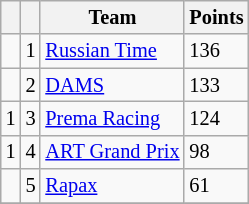<table class="wikitable" style="font-size: 85%;">
<tr>
<th></th>
<th></th>
<th>Team</th>
<th>Points</th>
</tr>
<tr>
<td></td>
<td align="center">1</td>
<td> <a href='#'>Russian Time</a></td>
<td>136</td>
</tr>
<tr>
<td></td>
<td align="center">2</td>
<td> <a href='#'>DAMS</a></td>
<td>133</td>
</tr>
<tr>
<td> 1</td>
<td align="center">3</td>
<td> <a href='#'>Prema Racing</a></td>
<td>124</td>
</tr>
<tr>
<td> 1</td>
<td align="center">4</td>
<td> <a href='#'>ART Grand Prix</a></td>
<td>98</td>
</tr>
<tr>
<td></td>
<td align="center">5</td>
<td> <a href='#'>Rapax</a></td>
<td>61</td>
</tr>
<tr>
</tr>
</table>
